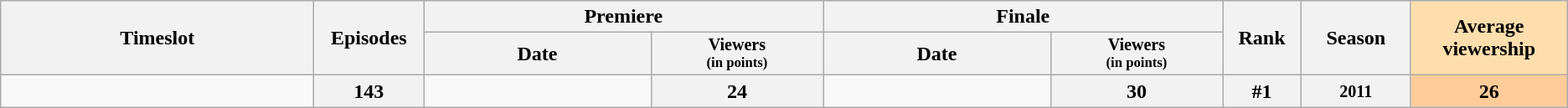<table class="wikitable">
<tr>
<th style="width:20%;" rowspan=2>Timeslot</th>
<th style="width:07%;" rowspan=2>Episodes</th>
<th colspan=2>Premiere</th>
<th colspan=2>Finale</th>
<th style="width:05%;" rowspan=2>Rank</th>
<th style="width:07%;" rowspan=2>Season</th>
<th style="width:10%; background:#ffdead;" rowspan="2">Average viewership</th>
</tr>
<tr>
<th>Date</th>
<th span style="width:11%; font-size:smaller; line-height:100%;">Viewers<br><small>(in points)</small></th>
<th>Date</th>
<th span style="width:11%; font-size:smaller; line-height:100%;">Viewers<br><small>(in points)</small></th>
</tr>
<tr>
<td></td>
<th>143</th>
<td style="font-size:11px;line-height:110%"></td>
<th>24</th>
<td style="font-size:11px;line-height:110%"></td>
<th>30</th>
<th>#1</th>
<th style="font-size:smaller">2011</th>
<th style="background:#fc9;">26</th>
</tr>
</table>
